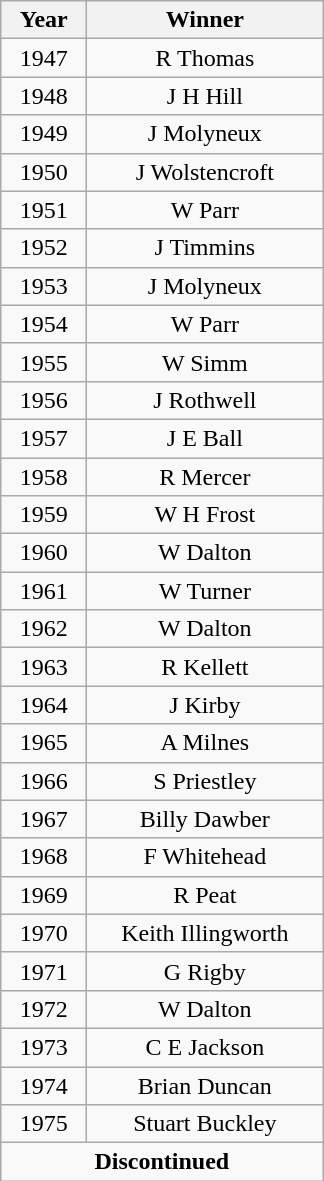<table class="wikitable" style="text-align:center">
<tr>
<th width=50>Year</th>
<th width=150>Winner</th>
</tr>
<tr>
<td>1947</td>
<td>R Thomas</td>
</tr>
<tr>
<td>1948</td>
<td>J H Hill</td>
</tr>
<tr>
<td>1949</td>
<td>J Molyneux</td>
</tr>
<tr>
<td>1950</td>
<td>J Wolstencroft</td>
</tr>
<tr>
<td>1951</td>
<td>W Parr</td>
</tr>
<tr>
<td>1952</td>
<td>J Timmins</td>
</tr>
<tr>
<td>1953</td>
<td>J Molyneux</td>
</tr>
<tr>
<td>1954</td>
<td>W Parr</td>
</tr>
<tr>
<td>1955</td>
<td>W Simm</td>
</tr>
<tr>
<td>1956</td>
<td>J Rothwell</td>
</tr>
<tr>
<td>1957</td>
<td>J E Ball</td>
</tr>
<tr>
<td>1958</td>
<td>R Mercer</td>
</tr>
<tr>
<td>1959</td>
<td>W H Frost</td>
</tr>
<tr>
<td>1960</td>
<td>W Dalton</td>
</tr>
<tr>
<td>1961</td>
<td>W Turner</td>
</tr>
<tr>
<td>1962</td>
<td>W Dalton</td>
</tr>
<tr>
<td>1963</td>
<td>R Kellett</td>
</tr>
<tr>
<td>1964</td>
<td>J Kirby</td>
</tr>
<tr>
<td>1965</td>
<td>A Milnes</td>
</tr>
<tr>
<td>1966</td>
<td>S Priestley</td>
</tr>
<tr>
<td>1967</td>
<td>Billy Dawber</td>
</tr>
<tr>
<td>1968</td>
<td>F Whitehead</td>
</tr>
<tr>
<td>1969</td>
<td>R Peat</td>
</tr>
<tr>
<td>1970</td>
<td>Keith Illingworth</td>
</tr>
<tr>
<td>1971</td>
<td>G Rigby</td>
</tr>
<tr>
<td>1972</td>
<td>W Dalton</td>
</tr>
<tr>
<td>1973</td>
<td>C E Jackson</td>
</tr>
<tr>
<td>1974</td>
<td>Brian Duncan</td>
</tr>
<tr>
<td>1975</td>
<td>Stuart Buckley</td>
</tr>
<tr>
<td colspan=2><strong>Discontinued</strong></td>
</tr>
</table>
